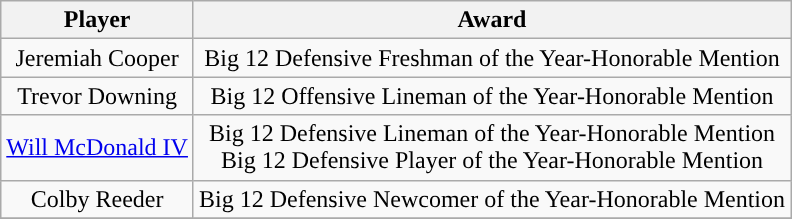<table class="wikitable" style="text-align: center">
<tr align="center">
<th>Player</th>
<th>Award</th>
</tr>
<tr>
<td>Jeremiah Cooper</td>
<td>Big 12 Defensive Freshman of the Year-Honorable Mention</td>
</tr>
<tr>
<td>Trevor Downing</td>
<td>Big 12 Offensive Lineman of the Year-Honorable Mention</td>
</tr>
<tr>
<td><a href='#'>Will McDonald IV</a></td>
<td>Big 12 Defensive Lineman of the Year-Honorable Mention<br>Big 12 Defensive Player of the Year-Honorable Mention</td>
</tr>
<tr>
<td>Colby Reeder</td>
<td>Big 12 Defensive Newcomer of the Year-Honorable Mention</td>
</tr>
<tr>
</tr>
</table>
